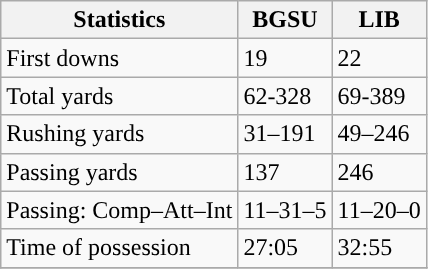<table class="wikitable" style="float: left;">
<tr>
<th>Statistics</th>
<th>BGSU</th>
<th>LIB</th>
</tr>
<tr>
<td>First downs</td>
<td>19</td>
<td>22</td>
</tr>
<tr>
<td>Total yards</td>
<td>62-328</td>
<td>69-389</td>
</tr>
<tr>
<td>Rushing yards</td>
<td>31–191</td>
<td>49–246</td>
</tr>
<tr>
<td>Passing yards</td>
<td>137</td>
<td>246</td>
</tr>
<tr>
<td>Passing: Comp–Att–Int</td>
<td>11–31–5</td>
<td>11–20–0</td>
</tr>
<tr>
<td>Time of possession</td>
<td>27:05</td>
<td>32:55</td>
</tr>
<tr>
</tr>
</table>
